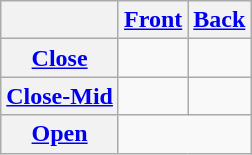<table class="wikitable" style="text-align: center;">
<tr>
<th></th>
<th><a href='#'>Front</a></th>
<th><a href='#'>Back</a></th>
</tr>
<tr>
<th><a href='#'>Close</a></th>
<td></td>
<td></td>
</tr>
<tr>
<th><a href='#'>Close-Mid</a></th>
<td></td>
<td></td>
</tr>
<tr>
<th><a href='#'>Open</a></th>
<td colspan="2"></td>
</tr>
</table>
